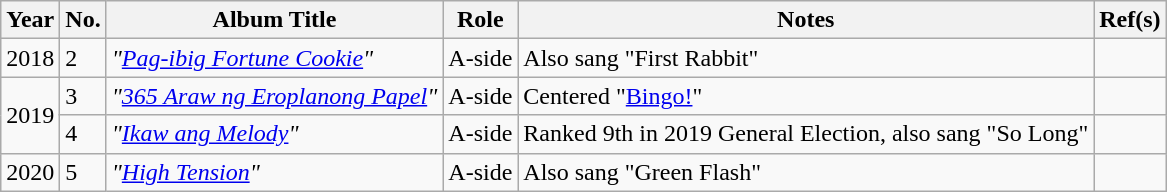<table class="wikitable sortable">
<tr>
<th>Year</th>
<th data-sort-type="number">No.</th>
<th>Album Title</th>
<th>Role</th>
<th class="unsortable">Notes</th>
<th>Ref(s)</th>
</tr>
<tr>
<td>2018</td>
<td>2</td>
<td><em>"<a href='#'>Pag-ibig Fortune Cookie</a>"</em></td>
<td>A-side</td>
<td>Also sang "First Rabbit"</td>
<td></td>
</tr>
<tr>
<td rowspan="2">2019</td>
<td>3</td>
<td><em>"<a href='#'>365 Araw ng Eroplanong Papel</a>"</em></td>
<td>A-side</td>
<td>Centered "<a href='#'>Bingo!</a>"</td>
<td></td>
</tr>
<tr>
<td>4</td>
<td><em>"<a href='#'>Ikaw ang Melody</a>"</em></td>
<td>A-side</td>
<td>Ranked 9th in 2019 General Election, also sang "So Long"</td>
<td></td>
</tr>
<tr>
<td>2020</td>
<td>5</td>
<td><em>"<a href='#'>High Tension</a>"</em></td>
<td>A-side</td>
<td>Also sang "Green Flash"</td>
<td></td>
</tr>
</table>
